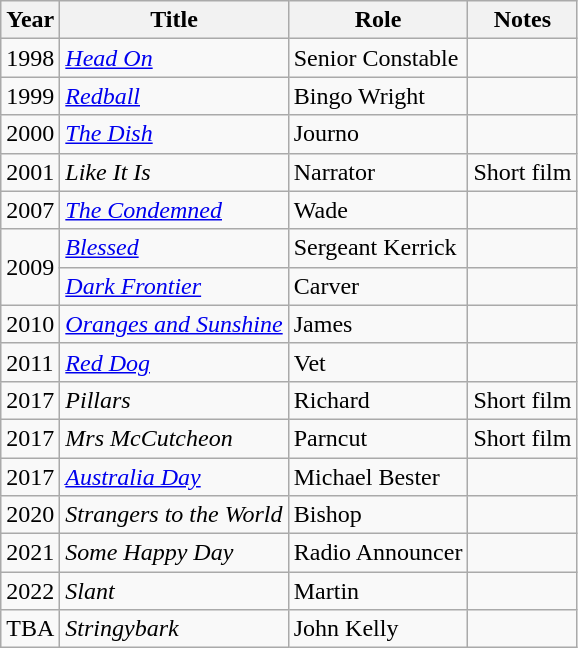<table class="wikitable">
<tr>
<th>Year</th>
<th>Title</th>
<th>Role</th>
<th>Notes</th>
</tr>
<tr>
<td>1998</td>
<td><em><a href='#'>Head On</a></em></td>
<td>Senior Constable</td>
<td></td>
</tr>
<tr>
<td>1999</td>
<td><em><a href='#'>Redball</a></em></td>
<td>Bingo Wright</td>
<td></td>
</tr>
<tr>
<td>2000</td>
<td><em><a href='#'>The Dish</a></em></td>
<td>Journo</td>
<td></td>
</tr>
<tr>
<td>2001</td>
<td><em>Like It Is</em></td>
<td>Narrator</td>
<td>Short film</td>
</tr>
<tr>
<td>2007</td>
<td><em><a href='#'>The Condemned</a></em></td>
<td>Wade</td>
<td></td>
</tr>
<tr>
<td rowspan="2">2009</td>
<td><em><a href='#'>Blessed</a></em></td>
<td>Sergeant Kerrick</td>
<td></td>
</tr>
<tr>
<td><em><a href='#'>Dark Frontier</a></em></td>
<td>Carver</td>
<td></td>
</tr>
<tr>
<td>2010</td>
<td><em><a href='#'>Oranges and Sunshine</a></em></td>
<td>James</td>
<td></td>
</tr>
<tr>
<td>2011</td>
<td><em><a href='#'>Red Dog</a></em></td>
<td>Vet</td>
<td></td>
</tr>
<tr>
<td>2017</td>
<td><em>Pillars</em></td>
<td>Richard</td>
<td>Short film</td>
</tr>
<tr>
<td>2017</td>
<td><em>Mrs McCutcheon</em></td>
<td>Parncut</td>
<td>Short film</td>
</tr>
<tr>
<td>2017</td>
<td><em><a href='#'>Australia Day</a></em></td>
<td>Michael Bester</td>
<td></td>
</tr>
<tr>
<td>2020</td>
<td><em>Strangers to the World</em></td>
<td>Bishop</td>
<td></td>
</tr>
<tr>
<td>2021</td>
<td><em>Some Happy Day</em></td>
<td>Radio Announcer</td>
<td></td>
</tr>
<tr>
<td>2022</td>
<td><em>Slant</em></td>
<td>Martin</td>
<td></td>
</tr>
<tr>
<td>TBA</td>
<td><em>Stringybark</em></td>
<td>John Kelly</td>
<td></td>
</tr>
</table>
